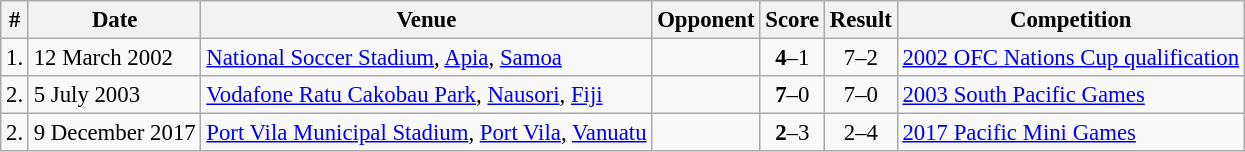<table class="wikitable" style="font-size:95%;">
<tr>
<th>#</th>
<th>Date</th>
<th>Venue</th>
<th>Opponent</th>
<th>Score</th>
<th>Result</th>
<th>Competition</th>
</tr>
<tr>
<td>1.</td>
<td>12 March 2002</td>
<td><a href='#'>National Soccer Stadium</a>, <a href='#'>Apia</a>, <a href='#'>Samoa</a></td>
<td></td>
<td align=center><strong>4</strong>–1</td>
<td align=center>7–2</td>
<td><a href='#'>2002 OFC Nations Cup qualification</a></td>
</tr>
<tr>
<td>2.</td>
<td>5 July 2003</td>
<td><a href='#'>Vodafone Ratu Cakobau Park</a>, <a href='#'>Nausori</a>, <a href='#'>Fiji</a></td>
<td></td>
<td align=center><strong>7</strong>–0</td>
<td align=center>7–0</td>
<td><a href='#'>2003 South Pacific Games</a></td>
</tr>
<tr>
<td>2.</td>
<td>9 December 2017</td>
<td><a href='#'>Port Vila Municipal Stadium</a>, <a href='#'>Port Vila</a>, <a href='#'>Vanuatu</a></td>
<td></td>
<td align=center><strong>2</strong>–3</td>
<td align=center>2–4</td>
<td><a href='#'>2017 Pacific Mini Games</a></td>
</tr>
</table>
